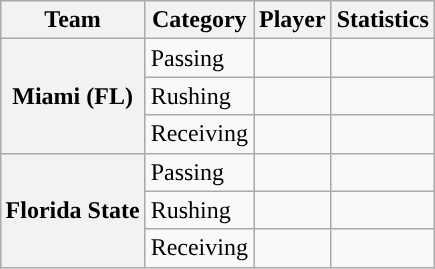<table class="wikitable" style="float:right">
<tr>
<th>Team</th>
<th>Category</th>
<th>Player</th>
<th>Statistics</th>
</tr>
<tr>
<th rowspan=3>Miami (FL)</th>
<td>Passing</td>
<td></td>
<td></td>
</tr>
<tr>
<td>Rushing</td>
<td></td>
<td></td>
</tr>
<tr>
<td>Receiving</td>
<td></td>
<td></td>
</tr>
<tr>
<th rowspan=3>Florida State</th>
<td>Passing</td>
<td></td>
<td></td>
</tr>
<tr>
<td>Rushing</td>
<td></td>
<td></td>
</tr>
<tr>
<td>Receiving</td>
<td></td>
<td></td>
</tr>
</table>
